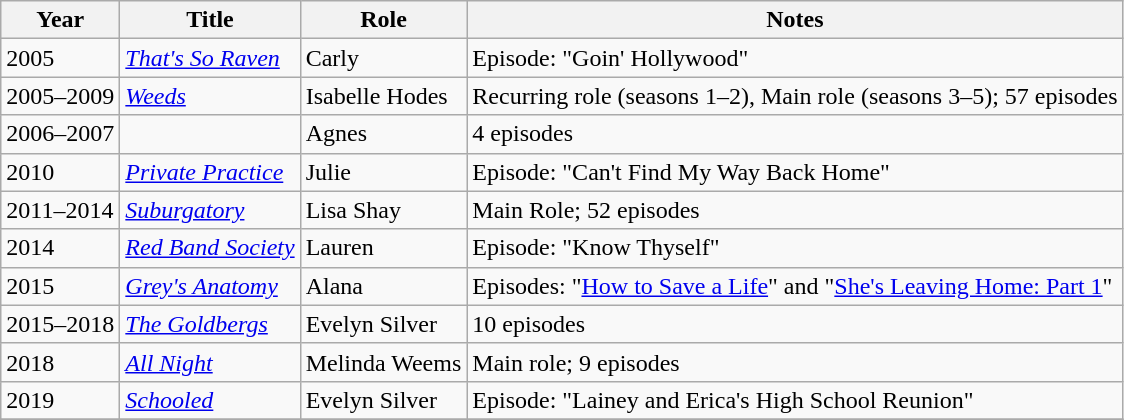<table class="wikitable sortable">
<tr>
<th>Year</th>
<th>Title</th>
<th>Role</th>
<th class="unsortable">Notes</th>
</tr>
<tr>
<td>2005</td>
<td><em><a href='#'>That's So Raven</a></em></td>
<td>Carly</td>
<td>Episode: "Goin' Hollywood"</td>
</tr>
<tr>
<td>2005–2009</td>
<td><em><a href='#'>Weeds</a></em></td>
<td>Isabelle Hodes</td>
<td>Recurring role (seasons 1–2), Main role (seasons 3–5); 57 episodes</td>
</tr>
<tr>
<td>2006–2007</td>
<td><em></em></td>
<td>Agnes</td>
<td>4 episodes</td>
</tr>
<tr>
<td>2010</td>
<td><em><a href='#'>Private Practice</a></em></td>
<td>Julie</td>
<td>Episode: "Can't Find My Way Back Home"</td>
</tr>
<tr>
<td>2011–2014</td>
<td><em><a href='#'>Suburgatory</a></em></td>
<td>Lisa Shay</td>
<td>Main Role; 52 episodes</td>
</tr>
<tr>
<td>2014</td>
<td><em><a href='#'>Red Band Society</a></em></td>
<td>Lauren</td>
<td>Episode: "Know Thyself"</td>
</tr>
<tr>
<td>2015</td>
<td><em><a href='#'>Grey's Anatomy</a></em></td>
<td>Alana</td>
<td>Episodes: "<a href='#'>How to Save a Life</a>" and "<a href='#'>She's Leaving Home: Part 1</a>"</td>
</tr>
<tr>
<td>2015–2018</td>
<td><em><a href='#'>The Goldbergs</a></em></td>
<td>Evelyn Silver</td>
<td>10 episodes</td>
</tr>
<tr>
<td>2018</td>
<td><em><a href='#'>All Night</a></em></td>
<td>Melinda Weems</td>
<td>Main role; 9 episodes</td>
</tr>
<tr>
<td>2019</td>
<td><em><a href='#'>Schooled</a></em></td>
<td>Evelyn Silver</td>
<td>Episode: "Lainey and Erica's High School Reunion"</td>
</tr>
<tr>
</tr>
</table>
